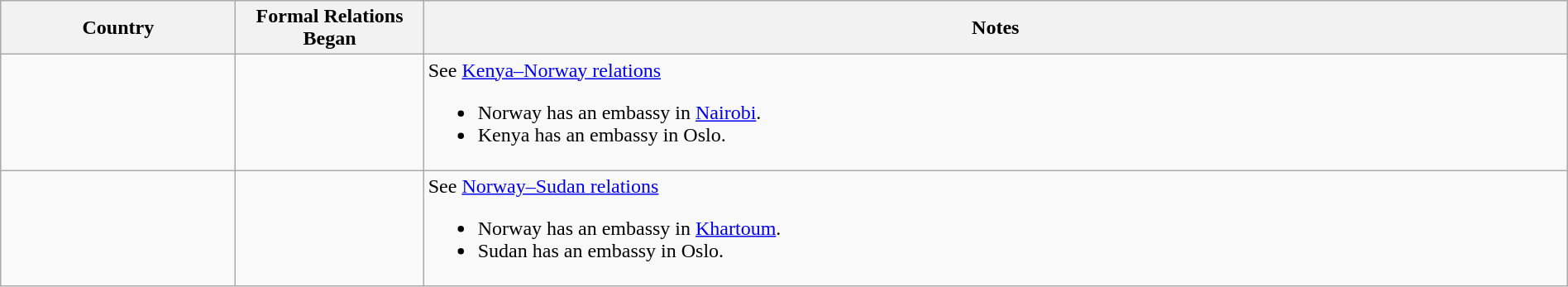<table class="wikitable sortable" style="width:100%; margin:auto;">
<tr>
<th style="width:15%;">Country</th>
<th style="width:12%;">Formal Relations Began</th>
<th>Notes</th>
</tr>
<tr valign="top">
<td></td>
<td></td>
<td>See <a href='#'>Kenya–Norway relations</a><br><ul><li>Norway has an embassy in <a href='#'>Nairobi</a>.</li><li>Kenya has an embassy in Oslo.</li></ul></td>
</tr>
<tr valign="top">
<td></td>
<td></td>
<td>See <a href='#'>Norway–Sudan relations</a><br><ul><li>Norway has an embassy in <a href='#'>Khartoum</a>.</li><li>Sudan has an embassy in Oslo.</li></ul></td>
</tr>
</table>
